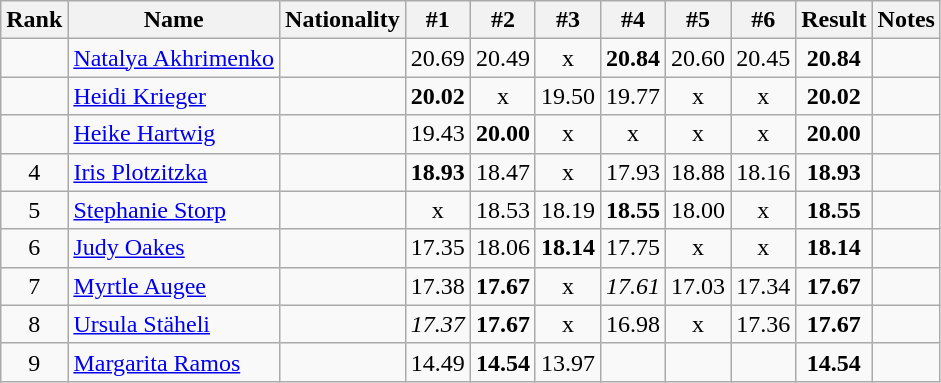<table class="wikitable sortable" style="text-align:center">
<tr>
<th>Rank</th>
<th>Name</th>
<th>Nationality</th>
<th>#1</th>
<th>#2</th>
<th>#3</th>
<th>#4</th>
<th>#5</th>
<th>#6</th>
<th>Result</th>
<th>Notes</th>
</tr>
<tr>
<td></td>
<td align="left"><a href='#'>Natalya Akhrimenko</a></td>
<td align=left></td>
<td>20.69</td>
<td>20.49</td>
<td>x</td>
<td><strong>20.84</strong></td>
<td>20.60</td>
<td>20.45</td>
<td><strong>20.84</strong></td>
<td></td>
</tr>
<tr>
<td></td>
<td align="left"><a href='#'>Heidi Krieger</a></td>
<td align=left></td>
<td><strong>20.02</strong></td>
<td>x</td>
<td>19.50</td>
<td>19.77</td>
<td>x</td>
<td>x</td>
<td><strong>20.02</strong></td>
<td></td>
</tr>
<tr>
<td></td>
<td align="left"><a href='#'>Heike Hartwig</a></td>
<td align=left></td>
<td>19.43</td>
<td><strong>20.00</strong></td>
<td>x</td>
<td>x</td>
<td>x</td>
<td>x</td>
<td><strong>20.00</strong></td>
<td></td>
</tr>
<tr>
<td>4</td>
<td align="left"><a href='#'>Iris Plotzitzka</a></td>
<td align=left></td>
<td><strong>18.93</strong></td>
<td>18.47</td>
<td>x</td>
<td>17.93</td>
<td>18.88</td>
<td>18.16</td>
<td><strong>18.93</strong></td>
<td></td>
</tr>
<tr>
<td>5</td>
<td align="left"><a href='#'>Stephanie Storp</a></td>
<td align=left></td>
<td>x</td>
<td>18.53</td>
<td>18.19</td>
<td><strong>18.55</strong></td>
<td>18.00</td>
<td>x</td>
<td><strong>18.55</strong></td>
<td></td>
</tr>
<tr>
<td>6</td>
<td align="left"><a href='#'>Judy Oakes</a></td>
<td align=left></td>
<td>17.35</td>
<td>18.06</td>
<td><strong>18.14</strong></td>
<td>17.75</td>
<td>x</td>
<td>x</td>
<td><strong>18.14</strong></td>
<td></td>
</tr>
<tr>
<td>7</td>
<td align="left"><a href='#'>Myrtle Augee</a></td>
<td align=left></td>
<td>17.38</td>
<td><strong>17.67</strong></td>
<td>x</td>
<td><em>17.61</em></td>
<td>17.03</td>
<td>17.34</td>
<td><strong>17.67</strong></td>
<td></td>
</tr>
<tr>
<td>8</td>
<td align="left"><a href='#'>Ursula Stäheli</a></td>
<td align=left></td>
<td><em>17.37</em></td>
<td><strong>17.67</strong></td>
<td>x</td>
<td>16.98</td>
<td>x</td>
<td>17.36</td>
<td><strong>17.67</strong></td>
<td></td>
</tr>
<tr>
<td>9</td>
<td align="left"><a href='#'>Margarita Ramos</a></td>
<td align=left></td>
<td>14.49</td>
<td><strong>14.54</strong></td>
<td>13.97</td>
<td></td>
<td></td>
<td></td>
<td><strong>14.54</strong></td>
<td></td>
</tr>
</table>
